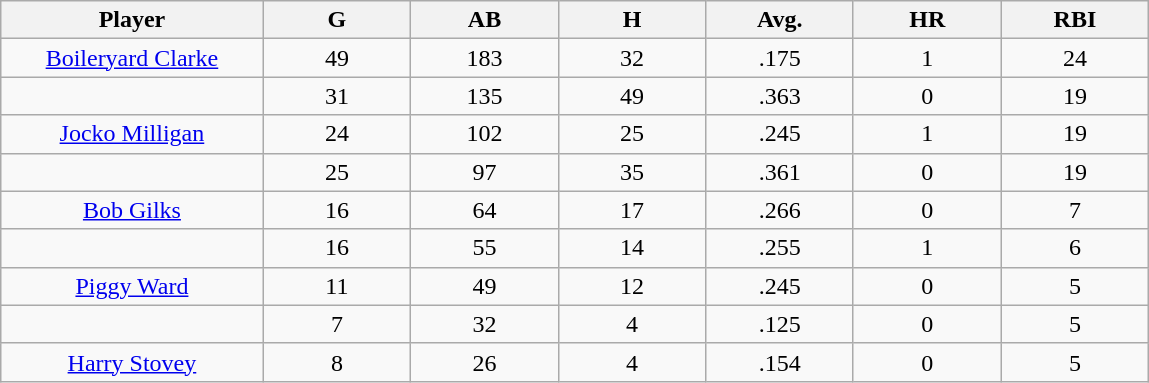<table class="wikitable sortable">
<tr>
<th bgcolor="#DDDDFF" width="16%">Player</th>
<th bgcolor="#DDDDFF" width="9%">G</th>
<th bgcolor="#DDDDFF" width="9%">AB</th>
<th bgcolor="#DDDDFF" width="9%">H</th>
<th bgcolor="#DDDDFF" width="9%">Avg.</th>
<th bgcolor="#DDDDFF" width="9%">HR</th>
<th bgcolor="#DDDDFF" width="9%">RBI</th>
</tr>
<tr align="center">
<td><a href='#'>Boileryard Clarke</a></td>
<td>49</td>
<td>183</td>
<td>32</td>
<td>.175</td>
<td>1</td>
<td>24</td>
</tr>
<tr align=center>
<td></td>
<td>31</td>
<td>135</td>
<td>49</td>
<td>.363</td>
<td>0</td>
<td>19</td>
</tr>
<tr align="center">
<td><a href='#'>Jocko Milligan</a></td>
<td>24</td>
<td>102</td>
<td>25</td>
<td>.245</td>
<td>1</td>
<td>19</td>
</tr>
<tr align=center>
<td></td>
<td>25</td>
<td>97</td>
<td>35</td>
<td>.361</td>
<td>0</td>
<td>19</td>
</tr>
<tr align="center">
<td><a href='#'>Bob Gilks</a></td>
<td>16</td>
<td>64</td>
<td>17</td>
<td>.266</td>
<td>0</td>
<td>7</td>
</tr>
<tr align=center>
<td></td>
<td>16</td>
<td>55</td>
<td>14</td>
<td>.255</td>
<td>1</td>
<td>6</td>
</tr>
<tr align="center">
<td><a href='#'>Piggy Ward</a></td>
<td>11</td>
<td>49</td>
<td>12</td>
<td>.245</td>
<td>0</td>
<td>5</td>
</tr>
<tr align=center>
<td></td>
<td>7</td>
<td>32</td>
<td>4</td>
<td>.125</td>
<td>0</td>
<td>5</td>
</tr>
<tr align="center">
<td><a href='#'>Harry Stovey</a></td>
<td>8</td>
<td>26</td>
<td>4</td>
<td>.154</td>
<td>0</td>
<td>5</td>
</tr>
</table>
